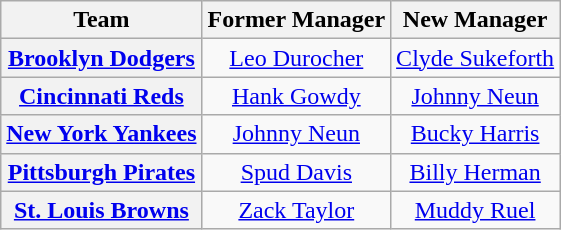<table class="wikitable plainrowheaders" style="text-align:center;">
<tr>
<th>Team</th>
<th>Former Manager</th>
<th>New Manager</th>
</tr>
<tr>
<th scope="row" style="text-align:center;"><a href='#'>Brooklyn Dodgers</a></th>
<td><a href='#'>Leo Durocher</a></td>
<td><a href='#'>Clyde Sukeforth</a></td>
</tr>
<tr>
<th scope="row" style="text-align:center;"><a href='#'>Cincinnati Reds</a></th>
<td><a href='#'>Hank Gowdy</a></td>
<td><a href='#'>Johnny Neun</a></td>
</tr>
<tr>
<th scope="row" style="text-align:center;"><a href='#'>New York Yankees</a></th>
<td><a href='#'>Johnny Neun</a></td>
<td><a href='#'>Bucky Harris</a></td>
</tr>
<tr>
<th scope="row" style="text-align:center;"><a href='#'>Pittsburgh Pirates</a></th>
<td><a href='#'>Spud Davis</a></td>
<td><a href='#'>Billy Herman</a></td>
</tr>
<tr>
<th scope="row" style="text-align:center;"><a href='#'>St. Louis Browns</a></th>
<td><a href='#'>Zack Taylor</a></td>
<td><a href='#'>Muddy Ruel</a></td>
</tr>
</table>
